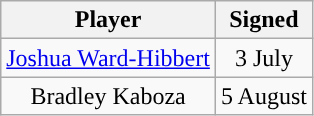<table class="wikitable sortable sortable" style="text-align: center">
<tr>
<th>Player</th>
<th>Signed</th>
</tr>
<tr>
<td><a href='#'>Joshua Ward-Hibbert</a></td>
<td>3 July</td>
</tr>
<tr>
<td>Bradley Kaboza</td>
<td>5 August</td>
</tr>
</table>
